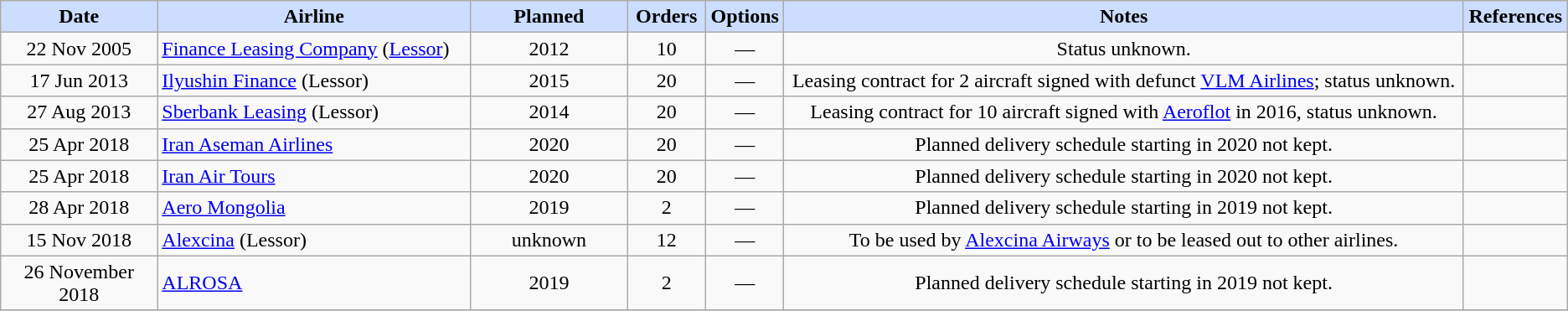<table class="wikitable sortable" style="text-align:center;">
<tr>
<th style="width: 10%; background-color:#ccddff;" data-sort-type="date">Date</th>
<th style="width: 20%; background-color:#ccddff;">Airline</th>
<th style="width: 10%; background-color:#ccddff;">Planned </th>
<th style="width: 5%; background-color:#ccddff;" data-sort-type="number">Orders</th>
<th style="width: 5%;background-color:#ccddff;" data-sort-type="number">Options</th>
<th style="background-color:#ccddff;" class="unsortable">Notes</th>
<th style="background-color:#ccddff;" class="unsortable">References</th>
</tr>
<tr>
<td>22 Nov 2005</td>
<td Align="left"> <a href='#'>Finance Leasing Company</a> (<a href='#'>Lessor</a>)</td>
<td>2012</td>
<td Style="text-align: center;">10</td>
<td Style="text-align: center;">—</td>
<td Style="text-align: center;">Status unknown.</td>
<td></td>
</tr>
<tr>
<td>17 Jun 2013</td>
<td Align="left"> <a href='#'>Ilyushin Finance</a> (Lessor)</td>
<td>2015</td>
<td Style="text-align: center;">20</td>
<td Style="text-align: center;">—</td>
<td Style="text-align: center;">Leasing contract for 2 aircraft signed with defunct <a href='#'>VLM Airlines</a>; status unknown.</td>
<td></td>
</tr>
<tr>
<td>27 Aug 2013</td>
<td Align="left"> <a href='#'>Sberbank Leasing</a> (Lessor)</td>
<td>2014</td>
<td Style="text-align: center;">20</td>
<td Style="text-align: center;">—</td>
<td Style="text-align: center;">Leasing contract for 10 aircraft signed with <a href='#'>Aeroflot</a> in 2016, status unknown.</td>
<td></td>
</tr>
<tr>
<td>25 Apr 2018</td>
<td Align="left"> <a href='#'>Iran Aseman Airlines</a></td>
<td>2020</td>
<td Style="text-align: center;">20</td>
<td>—</td>
<td Style="text-align: center;">Planned delivery schedule starting in 2020 not kept.</td>
<td></td>
</tr>
<tr>
<td>25 Apr 2018</td>
<td Align="left"> <a href='#'>Iran Air Tours</a></td>
<td>2020</td>
<td Style="text-align: center;">20</td>
<td>—</td>
<td Style="text-align: center;">Planned delivery schedule starting in 2020 not kept.</td>
<td></td>
</tr>
<tr>
<td>28 Apr 2018</td>
<td Align="left"> <a href='#'>Aero Mongolia</a></td>
<td>2019</td>
<td Style="text-align: center;">2</td>
<td>—</td>
<td Style="text-align: center;">Planned delivery schedule starting in 2019 not kept.</td>
<td></td>
</tr>
<tr>
<td>15 Nov 2018</td>
<td Align="left"> <a href='#'>Alexcina</a> (Lessor)</td>
<td>unknown</td>
<td Style="text-align: center;">12</td>
<td>—</td>
<td Style="text-align: center;">To be used by <a href='#'>Alexcina Airways</a> or to be leased out to other airlines.</td>
<td></td>
</tr>
<tr>
<td>26 November 2018</td>
<td Align="left"> <a href='#'>ALROSA</a></td>
<td>2019</td>
<td Style="text-align: center;">2</td>
<td>—</td>
<td Style="text-align: center;">Planned delivery schedule starting in 2019 not kept.</td>
<td></td>
</tr>
<tr>
</tr>
</table>
